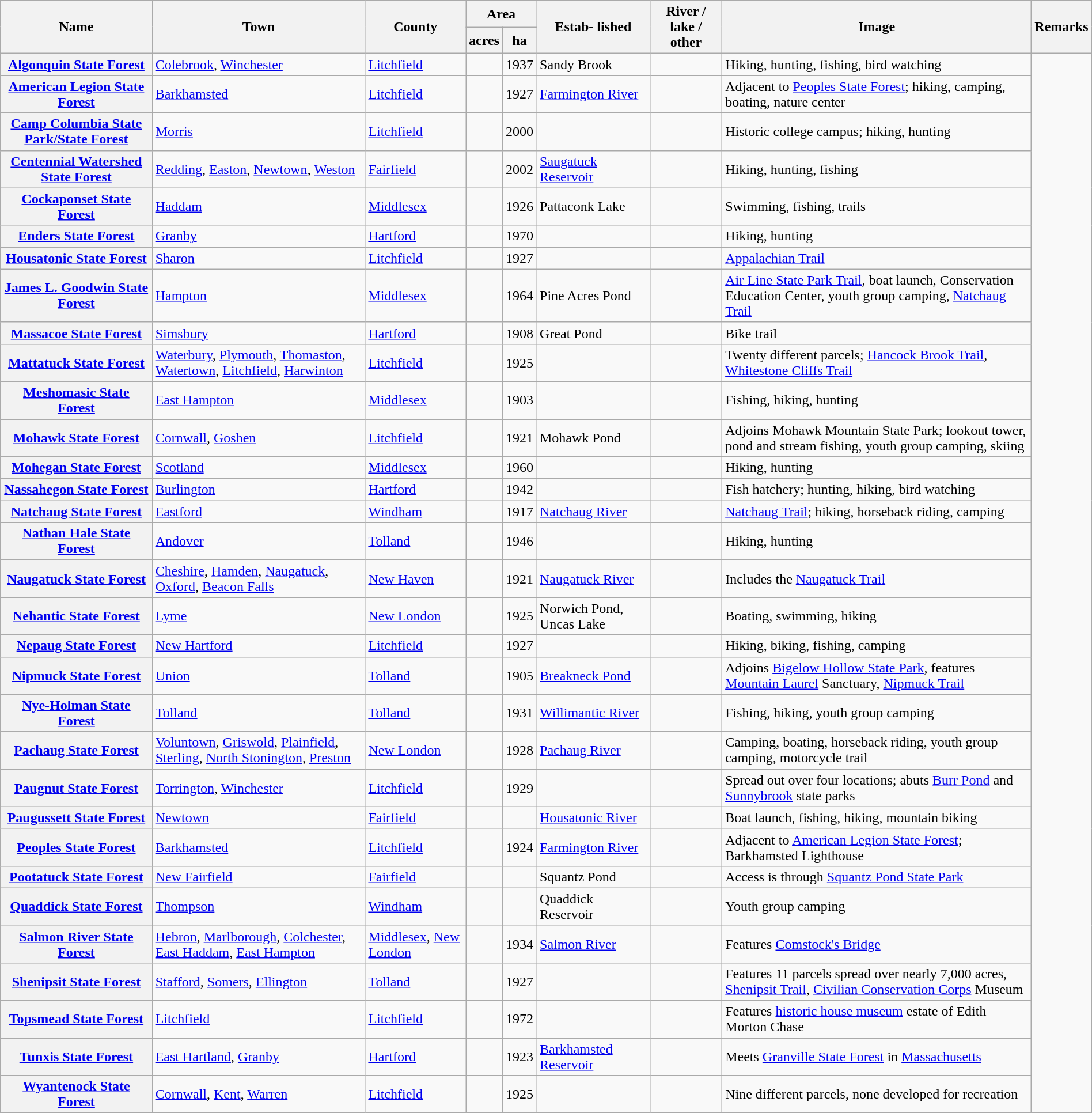<table class="wikitable sortable" style="width:100%">
<tr>
<th style="width:*;" rowspan=2>Name</th>
<th style="width:*;" rowspan=2>Town</th>
<th style="width:*;" rowspan=2>County</th>
<th style="width:*;" colspan=2>Area</th>
<th style="width:*;" rowspan=2>Estab- lished</th>
<th style="width:*;" rowspan=2>River / lake / other</th>
<th style="width:*;" class="unsortable" rowspan=2>Image</th>
<th style="width:*;" class="unsortable" rowspan=2>Remarks</th>
</tr>
<tr>
<th>acres</th>
<th>ha</th>
</tr>
<tr>
<th scope="row"><a href='#'>Algonquin State Forest</a></th>
<td><a href='#'>Colebrook</a>, <a href='#'>Winchester</a></td>
<td><a href='#'>Litchfield</a></td>
<td></td>
<td>1937</td>
<td>Sandy Brook</td>
<td></td>
<td>Hiking, hunting, fishing, bird watching</td>
</tr>
<tr>
<th scope="row"><a href='#'>American Legion State Forest</a></th>
<td><a href='#'>Barkhamsted</a></td>
<td><a href='#'>Litchfield</a></td>
<td></td>
<td>1927</td>
<td><a href='#'>Farmington River</a></td>
<td></td>
<td>Adjacent to <a href='#'>Peoples State Forest</a>; hiking, camping, boating, nature center</td>
</tr>
<tr>
<th scope="row"><a href='#'>Camp Columbia State Park/State Forest</a></th>
<td><a href='#'>Morris</a></td>
<td><a href='#'>Litchfield</a></td>
<td></td>
<td>2000</td>
<td></td>
<td></td>
<td>Historic college campus; hiking, hunting</td>
</tr>
<tr>
<th scope="row"><a href='#'>Centennial Watershed State Forest</a></th>
<td><a href='#'>Redding</a>, <a href='#'>Easton</a>, <a href='#'>Newtown</a>, <a href='#'>Weston</a></td>
<td><a href='#'>Fairfield</a></td>
<td></td>
<td>2002</td>
<td><a href='#'>Saugatuck Reservoir</a></td>
<td></td>
<td>Hiking, hunting, fishing</td>
</tr>
<tr>
<th scope="row"><a href='#'>Cockaponset State Forest</a></th>
<td><a href='#'>Haddam</a></td>
<td><a href='#'>Middlesex</a></td>
<td></td>
<td>1926</td>
<td>Pattaconk Lake</td>
<td></td>
<td>Swimming, fishing, trails</td>
</tr>
<tr>
<th scope="row"><a href='#'>Enders State Forest</a></th>
<td><a href='#'>Granby</a></td>
<td><a href='#'>Hartford</a></td>
<td></td>
<td>1970</td>
<td></td>
<td></td>
<td>Hiking, hunting</td>
</tr>
<tr>
<th scope="row"><a href='#'>Housatonic State Forest</a></th>
<td><a href='#'>Sharon</a></td>
<td><a href='#'>Litchfield</a></td>
<td></td>
<td>1927</td>
<td></td>
<td></td>
<td><a href='#'>Appalachian Trail</a></td>
</tr>
<tr>
<th scope="row"><a href='#'>James L. Goodwin State Forest</a></th>
<td><a href='#'>Hampton</a></td>
<td><a href='#'>Middlesex</a></td>
<td></td>
<td>1964</td>
<td>Pine Acres Pond</td>
<td></td>
<td><a href='#'>Air Line State Park Trail</a>, boat launch, Conservation Education Center, youth group camping, <a href='#'>Natchaug Trail</a></td>
</tr>
<tr>
<th scope="row"><a href='#'>Massacoe State Forest</a></th>
<td><a href='#'>Simsbury</a></td>
<td><a href='#'>Hartford</a></td>
<td></td>
<td>1908</td>
<td>Great Pond</td>
<td></td>
<td>Bike trail</td>
</tr>
<tr>
<th scope="row"><a href='#'>Mattatuck State Forest</a></th>
<td><a href='#'>Waterbury</a>, <a href='#'>Plymouth</a>, <a href='#'>Thomaston</a>, <a href='#'>Watertown</a>, <a href='#'>Litchfield</a>, <a href='#'>Harwinton</a></td>
<td><a href='#'>Litchfield</a></td>
<td></td>
<td>1925</td>
<td></td>
<td></td>
<td>Twenty different parcels; <a href='#'>Hancock Brook Trail</a>, <a href='#'>Whitestone Cliffs Trail</a></td>
</tr>
<tr>
<th scope="row"><a href='#'>Meshomasic State Forest</a></th>
<td><a href='#'>East Hampton</a></td>
<td><a href='#'>Middlesex</a></td>
<td></td>
<td>1903</td>
<td></td>
<td></td>
<td>Fishing, hiking, hunting</td>
</tr>
<tr>
<th scope="row"><a href='#'>Mohawk State Forest</a></th>
<td><a href='#'>Cornwall</a>, <a href='#'>Goshen</a></td>
<td><a href='#'>Litchfield</a></td>
<td></td>
<td>1921</td>
<td>Mohawk Pond</td>
<td></td>
<td>Adjoins Mohawk Mountain State Park; lookout tower, pond and stream fishing, youth group camping, skiing</td>
</tr>
<tr>
<th scope="row"><a href='#'>Mohegan State Forest</a></th>
<td><a href='#'>Scotland</a></td>
<td><a href='#'>Middlesex</a></td>
<td></td>
<td>1960</td>
<td></td>
<td></td>
<td>Hiking, hunting</td>
</tr>
<tr>
<th scope="row"><a href='#'>Nassahegon State Forest</a></th>
<td><a href='#'>Burlington</a></td>
<td><a href='#'>Hartford</a></td>
<td></td>
<td>1942</td>
<td></td>
<td></td>
<td>Fish hatchery; hunting, hiking, bird watching</td>
</tr>
<tr>
<th scope="row"><a href='#'>Natchaug State Forest</a></th>
<td><a href='#'>Eastford</a></td>
<td><a href='#'>Windham</a></td>
<td></td>
<td>1917</td>
<td><a href='#'>Natchaug River</a></td>
<td></td>
<td><a href='#'>Natchaug Trail</a>; hiking, horseback riding, camping</td>
</tr>
<tr>
<th scope="row"><a href='#'>Nathan Hale State Forest</a></th>
<td><a href='#'>Andover</a></td>
<td><a href='#'>Tolland</a></td>
<td></td>
<td>1946</td>
<td></td>
<td></td>
<td>Hiking, hunting</td>
</tr>
<tr>
<th scope="row"><a href='#'>Naugatuck State Forest</a></th>
<td><a href='#'>Cheshire</a>, <a href='#'>Hamden</a>, <a href='#'>Naugatuck</a>, <a href='#'>Oxford</a>, <a href='#'>Beacon Falls</a></td>
<td><a href='#'>New Haven</a></td>
<td></td>
<td>1921</td>
<td><a href='#'>Naugatuck River</a></td>
<td></td>
<td>Includes the <a href='#'>Naugatuck Trail</a></td>
</tr>
<tr>
<th scope="row"><a href='#'>Nehantic State Forest</a></th>
<td><a href='#'>Lyme</a></td>
<td><a href='#'>New London</a></td>
<td></td>
<td>1925</td>
<td>Norwich Pond, Uncas Lake</td>
<td></td>
<td>Boating, swimming, hiking</td>
</tr>
<tr>
<th scope="row"><a href='#'>Nepaug State Forest</a></th>
<td><a href='#'>New Hartford</a></td>
<td><a href='#'>Litchfield</a></td>
<td></td>
<td>1927</td>
<td></td>
<td></td>
<td>Hiking, biking, fishing, camping</td>
</tr>
<tr>
<th scope="row"><a href='#'>Nipmuck State Forest</a></th>
<td><a href='#'>Union</a></td>
<td><a href='#'>Tolland</a></td>
<td></td>
<td>1905</td>
<td><a href='#'>Breakneck Pond</a></td>
<td></td>
<td>Adjoins <a href='#'>Bigelow Hollow State Park</a>, features <a href='#'>Mountain Laurel</a> Sanctuary, <a href='#'>Nipmuck Trail</a></td>
</tr>
<tr>
<th scope="row"><a href='#'>Nye-Holman State Forest</a></th>
<td><a href='#'>Tolland</a></td>
<td><a href='#'>Tolland</a></td>
<td></td>
<td>1931</td>
<td><a href='#'>Willimantic River</a></td>
<td></td>
<td>Fishing, hiking, youth group camping</td>
</tr>
<tr>
<th scope="row"><a href='#'>Pachaug State Forest</a></th>
<td><a href='#'>Voluntown</a>, <a href='#'>Griswold</a>, <a href='#'>Plainfield</a>, <a href='#'>Sterling</a>, <a href='#'>North Stonington</a>, <a href='#'>Preston</a></td>
<td><a href='#'>New London</a></td>
<td></td>
<td>1928</td>
<td><a href='#'>Pachaug River</a></td>
<td></td>
<td>Camping, boating, horseback riding, youth group camping, motorcycle trail</td>
</tr>
<tr>
<th scope="row"><a href='#'>Paugnut State Forest</a></th>
<td><a href='#'>Torrington</a>, <a href='#'>Winchester</a></td>
<td><a href='#'>Litchfield</a></td>
<td></td>
<td>1929</td>
<td></td>
<td></td>
<td>Spread out over four locations; abuts <a href='#'>Burr Pond</a> and <a href='#'>Sunnybrook</a> state parks</td>
</tr>
<tr>
<th scope="row"><a href='#'>Paugussett State Forest</a></th>
<td><a href='#'>Newtown</a></td>
<td><a href='#'>Fairfield</a></td>
<td></td>
<td></td>
<td><a href='#'>Housatonic River</a></td>
<td></td>
<td>Boat launch, fishing, hiking, mountain biking</td>
</tr>
<tr>
<th scope="row"><a href='#'>Peoples State Forest</a></th>
<td><a href='#'>Barkhamsted</a></td>
<td><a href='#'>Litchfield</a></td>
<td></td>
<td>1924</td>
<td><a href='#'>Farmington River</a></td>
<td></td>
<td>Adjacent to <a href='#'>American Legion State Forest</a>; Barkhamsted Lighthouse</td>
</tr>
<tr>
<th scope="row"><a href='#'>Pootatuck State Forest</a></th>
<td><a href='#'>New Fairfield</a></td>
<td><a href='#'>Fairfield</a></td>
<td></td>
<td></td>
<td>Squantz Pond</td>
<td></td>
<td>Access is through <a href='#'>Squantz Pond State Park</a></td>
</tr>
<tr>
<th scope="row"><a href='#'>Quaddick State Forest</a></th>
<td><a href='#'>Thompson</a></td>
<td><a href='#'>Windham</a></td>
<td></td>
<td></td>
<td>Quaddick Reservoir</td>
<td></td>
<td>Youth group camping</td>
</tr>
<tr>
<th scope="row"><a href='#'>Salmon River State Forest</a></th>
<td><a href='#'>Hebron</a>, <a href='#'>Marlborough</a>, <a href='#'>Colchester</a>, <a href='#'>East Haddam</a>, <a href='#'>East Hampton</a></td>
<td><a href='#'>Middlesex</a>, <a href='#'>New London</a></td>
<td></td>
<td>1934</td>
<td><a href='#'>Salmon River</a></td>
<td></td>
<td>Features <a href='#'>Comstock's Bridge</a></td>
</tr>
<tr>
<th scope="row"><a href='#'>Shenipsit State Forest</a></th>
<td><a href='#'>Stafford</a>, <a href='#'>Somers</a>, <a href='#'>Ellington</a></td>
<td><a href='#'>Tolland</a></td>
<td></td>
<td>1927</td>
<td></td>
<td></td>
<td>Features 11 parcels spread over nearly 7,000 acres, <a href='#'>Shenipsit Trail</a>, <a href='#'>Civilian Conservation Corps</a> Museum</td>
</tr>
<tr>
<th scope="row"><a href='#'>Topsmead State Forest</a></th>
<td><a href='#'>Litchfield</a></td>
<td><a href='#'>Litchfield</a></td>
<td></td>
<td>1972</td>
<td></td>
<td></td>
<td>Features <a href='#'>historic house museum</a> estate of Edith Morton Chase</td>
</tr>
<tr>
<th scope="row"><a href='#'>Tunxis State Forest</a></th>
<td><a href='#'>East Hartland</a>, <a href='#'>Granby</a></td>
<td><a href='#'>Hartford</a></td>
<td></td>
<td>1923</td>
<td><a href='#'>Barkhamsted Reservoir</a></td>
<td></td>
<td>Meets <a href='#'>Granville State Forest</a> in <a href='#'>Massachusetts</a></td>
</tr>
<tr>
<th scope="row"><a href='#'>Wyantenock State Forest</a></th>
<td><a href='#'>Cornwall</a>, <a href='#'>Kent</a>, <a href='#'>Warren</a></td>
<td><a href='#'>Litchfield</a></td>
<td></td>
<td>1925</td>
<td></td>
<td></td>
<td>Nine different parcels, none developed for recreation</td>
</tr>
</table>
